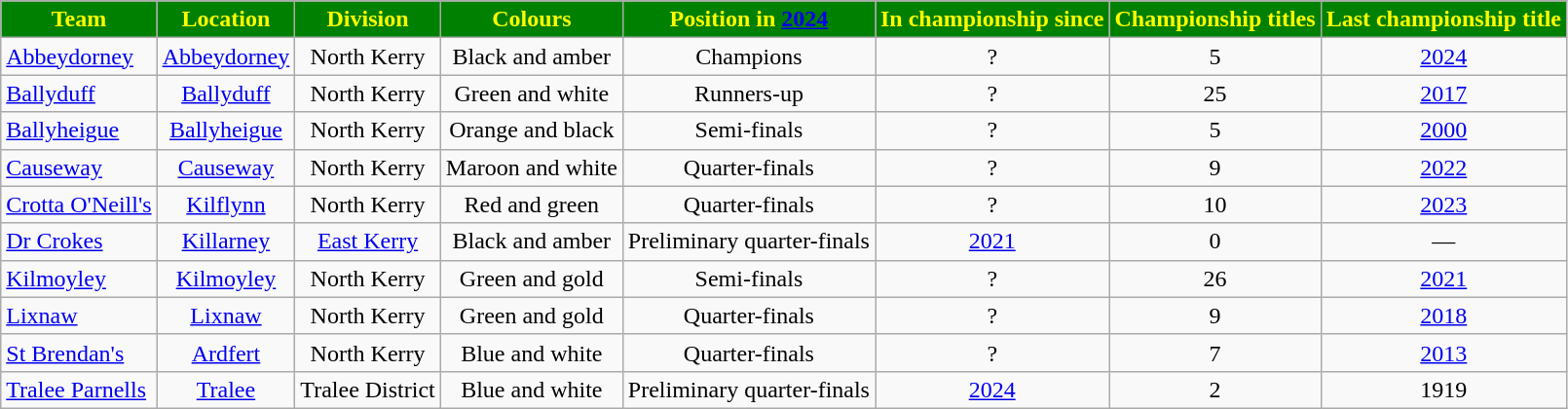<table class="wikitable sortable" style="text-align:center">
<tr>
<th style="background:green;color:yellow">Team</th>
<th style="background:green;color:yellow">Location</th>
<th style="background:green;color:yellow">Division</th>
<th style="background:green;color:yellow">Colours</th>
<th style="background:green;color:yellow">Position in <a href='#'>2024</a></th>
<th style="background:green;color:yellow">In championship since</th>
<th style="background:green;color:yellow">Championship titles</th>
<th style="background:green;color:yellow">Last championship title</th>
</tr>
<tr>
<td style="text-align:left"> <a href='#'>Abbeydorney</a></td>
<td><a href='#'>Abbeydorney</a></td>
<td>North Kerry</td>
<td>Black and amber</td>
<td>Champions</td>
<td>?</td>
<td>5</td>
<td><a href='#'>2024</a></td>
</tr>
<tr>
<td style="text-align:left"> <a href='#'>Ballyduff</a></td>
<td><a href='#'>Ballyduff</a></td>
<td>North Kerry</td>
<td>Green and white</td>
<td>Runners-up</td>
<td>?</td>
<td>25</td>
<td><a href='#'>2017</a></td>
</tr>
<tr>
<td style="text-align:left"> <a href='#'>Ballyheigue</a></td>
<td><a href='#'>Ballyheigue</a></td>
<td>North Kerry</td>
<td>Orange and black</td>
<td>Semi-finals</td>
<td>?</td>
<td>5</td>
<td><a href='#'>2000</a></td>
</tr>
<tr>
<td style="text-align:left"> <a href='#'>Causeway</a></td>
<td><a href='#'>Causeway</a></td>
<td>North Kerry</td>
<td>Maroon and white</td>
<td>Quarter-finals</td>
<td>?</td>
<td>9</td>
<td><a href='#'>2022</a></td>
</tr>
<tr>
<td style="text-align:left"> <a href='#'>Crotta O'Neill's</a></td>
<td><a href='#'>Kilflynn</a></td>
<td>North Kerry</td>
<td>Red and green</td>
<td>Quarter-finals</td>
<td>?</td>
<td>10</td>
<td><a href='#'>2023</a></td>
</tr>
<tr>
<td style="text-align:left"> <a href='#'>Dr Crokes</a></td>
<td><a href='#'>Killarney</a></td>
<td><a href='#'>East Kerry</a></td>
<td>Black and amber</td>
<td>Preliminary quarter-finals</td>
<td><a href='#'>2021</a></td>
<td>0</td>
<td>—</td>
</tr>
<tr>
<td style="text-align:left"> <a href='#'>Kilmoyley</a></td>
<td><a href='#'>Kilmoyley</a></td>
<td>North Kerry</td>
<td>Green and gold</td>
<td>Semi-finals</td>
<td>?</td>
<td>26</td>
<td><a href='#'>2021</a></td>
</tr>
<tr>
<td style="text-align:left"> <a href='#'>Lixnaw</a></td>
<td><a href='#'>Lixnaw</a></td>
<td>North Kerry</td>
<td>Green and gold</td>
<td>Quarter-finals</td>
<td>?</td>
<td>9</td>
<td><a href='#'>2018</a></td>
</tr>
<tr>
<td style="text-align:left"> <a href='#'>St Brendan's</a></td>
<td><a href='#'>Ardfert</a></td>
<td>North Kerry</td>
<td>Blue and white</td>
<td>Quarter-finals</td>
<td>?</td>
<td>7</td>
<td><a href='#'>2013</a></td>
</tr>
<tr>
<td style="text-align:left"> <a href='#'>Tralee Parnells</a></td>
<td><a href='#'>Tralee</a></td>
<td>Tralee District</td>
<td>Blue and white</td>
<td>Preliminary quarter-finals</td>
<td><a href='#'>2024</a></td>
<td>2</td>
<td>1919</td>
</tr>
</table>
